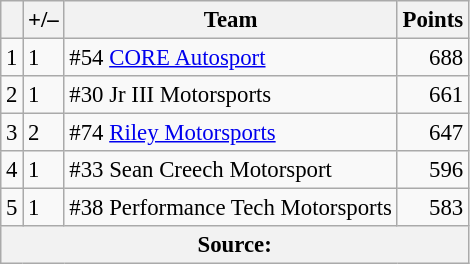<table class="wikitable" style="font-size: 95%;">
<tr>
<th scope="col"></th>
<th scope="col">+/–</th>
<th scope="col">Team</th>
<th scope="col">Points</th>
</tr>
<tr>
<td align=center>1</td>
<td align="left"> 1</td>
<td> #54 <a href='#'>CORE Autosport</a></td>
<td align=right>688</td>
</tr>
<tr>
<td align=center>2</td>
<td align="left"> 1</td>
<td> #30 Jr III Motorsports</td>
<td align=right>661</td>
</tr>
<tr>
<td align=center>3</td>
<td align="left"> 2</td>
<td> #74 <a href='#'>Riley Motorsports</a></td>
<td align=right>647</td>
</tr>
<tr>
<td align=center>4</td>
<td align="left"> 1</td>
<td> #33 Sean Creech Motorsport</td>
<td align=right>596</td>
</tr>
<tr>
<td align=center>5</td>
<td align="left"> 1</td>
<td> #38 Performance Tech Motorsports</td>
<td align=right>583</td>
</tr>
<tr>
<th colspan=5>Source:</th>
</tr>
</table>
